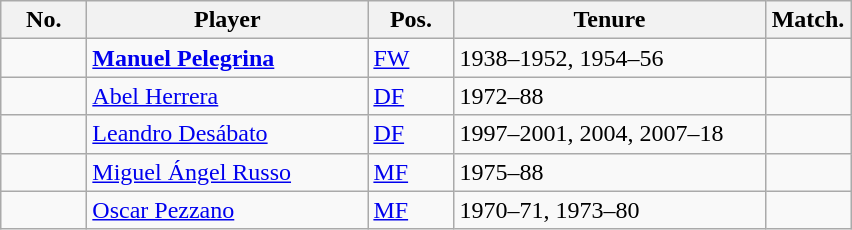<table class="wikitable sortable" style="text-align:">
<tr>
<th width=50px>No.</th>
<th width=180px>Player</th>
<th width=50px>Pos.</th>
<th width= 200px>Tenure</th>
<th width=50px>Match.</th>
</tr>
<tr>
<td></td>
<td> <strong><a href='#'>Manuel Pelegrina</a></strong> </td>
<td><a href='#'>FW</a></td>
<td>1938–1952, 1954–56</td>
<td></td>
</tr>
<tr>
<td></td>
<td> <a href='#'>Abel Herrera</a></td>
<td><a href='#'>DF</a></td>
<td>1972–88</td>
<td></td>
</tr>
<tr>
<td></td>
<td> <a href='#'>Leandro Desábato</a></td>
<td><a href='#'>DF</a></td>
<td>1997–2001, 2004, 2007–18</td>
<td></td>
</tr>
<tr>
<td></td>
<td> <a href='#'>Miguel Ángel Russo</a></td>
<td><a href='#'>MF</a></td>
<td>1975–88</td>
<td></td>
</tr>
<tr>
<td></td>
<td> <a href='#'>Oscar Pezzano</a></td>
<td><a href='#'>MF</a></td>
<td>1970–71, 1973–80</td>
<td></td>
</tr>
</table>
